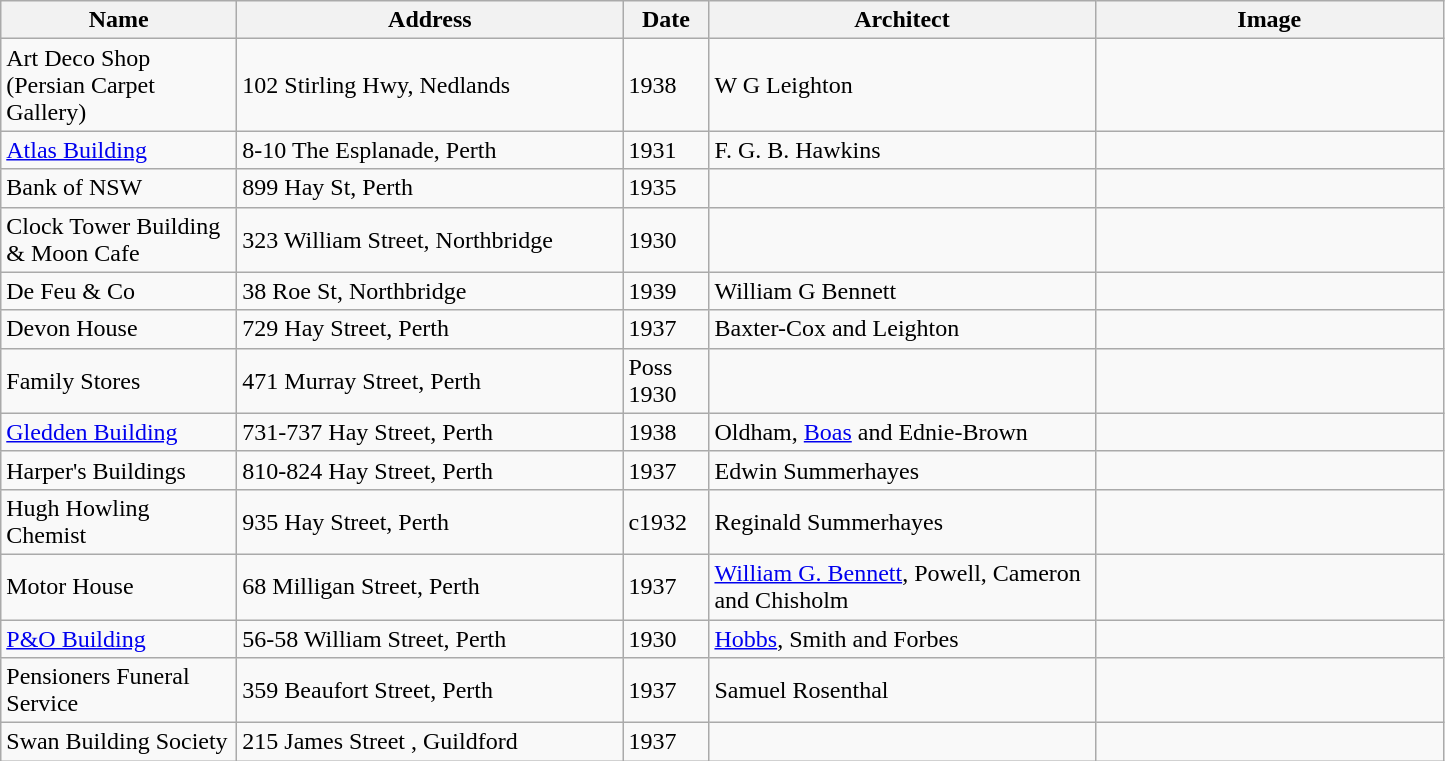<table class="wikitable sortable">
<tr>
<th scope="col" style="text-align: center; width: 150px;">Name</th>
<th scope="col" style="text-align: center; width: 250px;">Address</th>
<th scope="col" style="text-align: center; width: 50px;">Date</th>
<th scope="col" style="text-align: center; width: 250px;">Architect</th>
<th scope="col" style="text-align: center; width: 225px;">Image</th>
</tr>
<tr>
<td>Art Deco Shop (Persian Carpet Gallery)</td>
<td>102 Stirling Hwy, Nedlands</td>
<td>1938</td>
<td>W G Leighton</td>
<td></td>
</tr>
<tr>
<td><a href='#'>Atlas Building</a></td>
<td>8-10 The Esplanade, Perth</td>
<td>1931</td>
<td>F. G. B. Hawkins</td>
<td></td>
</tr>
<tr>
<td>Bank of NSW</td>
<td>899 Hay St, Perth</td>
<td>1935</td>
<td></td>
<td></td>
</tr>
<tr>
<td>Clock Tower Building & Moon Cafe</td>
<td>323 William Street, Northbridge</td>
<td>1930</td>
<td></td>
<td></td>
</tr>
<tr>
<td>De Feu & Co</td>
<td>38 Roe St, Northbridge</td>
<td>1939</td>
<td>William G Bennett</td>
<td></td>
</tr>
<tr>
<td>Devon House</td>
<td>729 Hay Street, Perth</td>
<td>1937</td>
<td>Baxter-Cox and Leighton</td>
<td></td>
</tr>
<tr>
<td>Family Stores</td>
<td>471 Murray Street, Perth</td>
<td>Poss 1930</td>
<td></td>
<td></td>
</tr>
<tr>
<td><a href='#'>Gledden Building</a></td>
<td>731-737 Hay Street, Perth</td>
<td>1938</td>
<td>Oldham, <a href='#'>Boas</a> and Ednie-Brown</td>
<td></td>
</tr>
<tr>
<td>Harper's Buildings</td>
<td>810-824 Hay Street, Perth</td>
<td>1937</td>
<td>Edwin Summerhayes</td>
<td></td>
</tr>
<tr>
<td>Hugh Howling Chemist</td>
<td>935 Hay Street, Perth</td>
<td>c1932</td>
<td>Reginald Summerhayes</td>
<td></td>
</tr>
<tr>
<td>Motor House</td>
<td>68 Milligan Street, Perth</td>
<td>1937</td>
<td><a href='#'>William G. Bennett</a>, Powell, Cameron and Chisholm</td>
<td></td>
</tr>
<tr>
<td><a href='#'>P&O Building</a></td>
<td>56-58 William Street, Perth</td>
<td>1930</td>
<td><a href='#'>Hobbs</a>, Smith and Forbes</td>
<td></td>
</tr>
<tr>
<td>Pensioners Funeral Service</td>
<td>359 Beaufort Street, Perth</td>
<td>1937</td>
<td>Samuel Rosenthal</td>
<td></td>
</tr>
<tr>
<td>Swan Building Society</td>
<td>215 James Street , Guildford</td>
<td>1937</td>
<td></td>
<td></td>
</tr>
</table>
